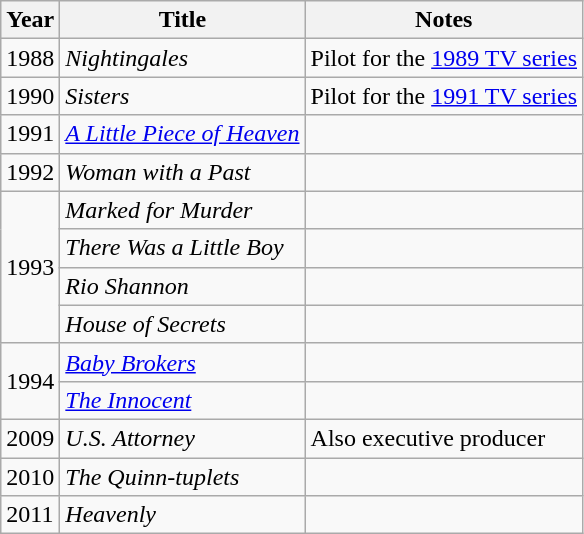<table class="wikitable">
<tr>
<th>Year</th>
<th>Title</th>
<th>Notes</th>
</tr>
<tr>
<td>1988</td>
<td><em>Nightingales</em></td>
<td>Pilot for the <a href='#'>1989 TV series</a></td>
</tr>
<tr>
<td>1990</td>
<td><em>Sisters</em></td>
<td>Pilot for the <a href='#'>1991 TV series</a></td>
</tr>
<tr>
<td>1991</td>
<td><em><a href='#'>A Little Piece of Heaven</a></em></td>
<td></td>
</tr>
<tr>
<td>1992</td>
<td><em>Woman with a Past</em></td>
<td></td>
</tr>
<tr>
<td rowspan=4>1993</td>
<td><em>Marked for Murder</em></td>
<td></td>
</tr>
<tr>
<td><em>There Was a Little Boy</em></td>
<td></td>
</tr>
<tr>
<td><em>Rio Shannon</em></td>
<td></td>
</tr>
<tr>
<td><em>House of Secrets</em></td>
<td></td>
</tr>
<tr>
<td rowspan=2>1994</td>
<td><em><a href='#'>Baby Brokers</a></em></td>
<td></td>
</tr>
<tr>
<td><em><a href='#'>The Innocent</a></em></td>
<td></td>
</tr>
<tr>
<td>2009</td>
<td><em>U.S. Attorney</em></td>
<td>Also executive producer</td>
</tr>
<tr>
<td>2010</td>
<td><em>The Quinn-tuplets</em></td>
<td></td>
</tr>
<tr>
<td>2011</td>
<td><em>Heavenly</em></td>
<td></td>
</tr>
</table>
